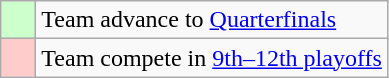<table class="wikitable">
<tr>
<td style="background: #ccffcc;">    </td>
<td>Team advance to <a href='#'>Quarterfinals</a></td>
</tr>
<tr>
<td style="background: #ffcccc;">    </td>
<td>Team compete in <a href='#'>9th–12th playoffs</a></td>
</tr>
</table>
